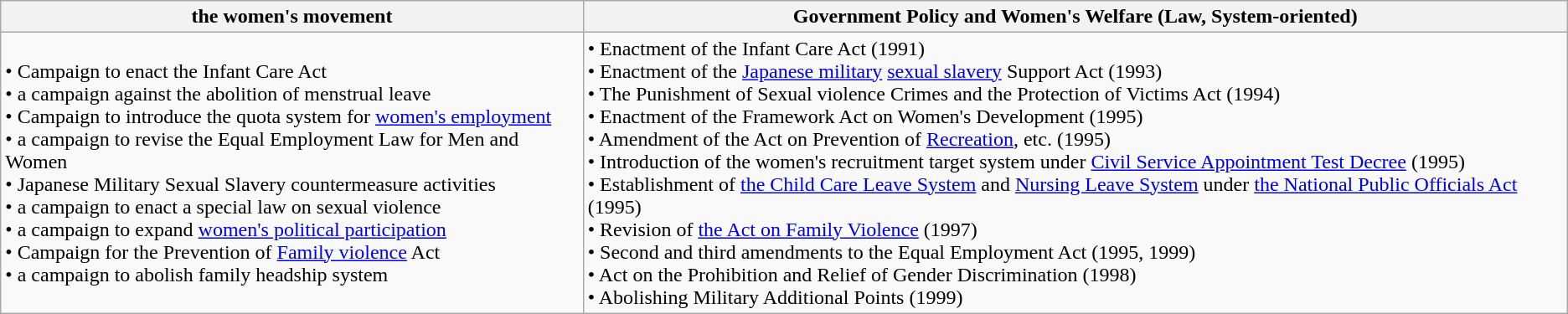<table class="wikitable">
<tr>
<th>the women's movement</th>
<th>Government Policy and Women's Welfare (Law, System-oriented)</th>
</tr>
<tr>
<td>• Campaign to enact the Infant Care Act<br>• a campaign against the abolition of menstrual leave<br>• Campaign to introduce the quota system for <a href='#'>women's employment</a><br>• a campaign to revise the Equal Employment Law for Men and Women<br>• Japanese Military Sexual Slavery countermeasure activities<br>• a campaign to enact a special law on sexual violence<br>• a campaign to expand <a href='#'>women's political participation</a><br>• Campaign for the Prevention of <a href='#'>Family violence</a> Act<br>• a campaign to abolish family headship system</td>
<td>• Enactment of the Infant Care Act (1991)<br>• Enactment of the <a href='#'>Japanese military</a> <a href='#'>sexual slavery</a> Support Act (1993)<br>• The Punishment of Sexual violence Crimes and the Protection of Victims Act (1994)<br>• Enactment of the Framework Act on Women's Development (1995)<br>• Amendment of the Act on Prevention of <a href='#'>Recreation</a>, etc. (1995)<br>• Introduction of the women's recruitment target system under <a href='#'>Civil Service Appointment Test Decree</a> (1995)<br>• Establishment of <a href='#'>the Child Care Leave System</a> and <a href='#'>Nursing Leave System</a> under <a href='#'>the National Public Officials Act</a> (1995)<br>• Revision of <a href='#'>the Act on Family Violence</a> (1997)<br>• Second and third amendments to the Equal Employment Act (1995, 1999)<br>• Act on the Prohibition and Relief of Gender Discrimination (1998)<br>• Abolishing Military Additional Points (1999)</td>
</tr>
</table>
